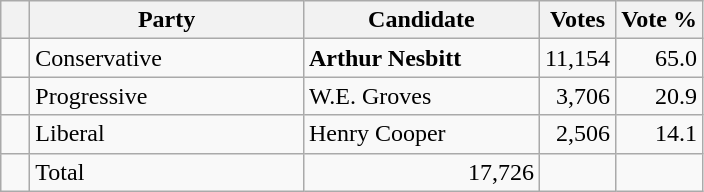<table class="wikitable">
<tr>
<th></th>
<th scope="col" width="175">Party</th>
<th scope="col" width="150">Candidate</th>
<th>Votes</th>
<th>Vote %</th>
</tr>
<tr>
<td>   </td>
<td>Conservative</td>
<td><strong>Arthur Nesbitt</strong></td>
<td align=right>11,154</td>
<td align=right>65.0</td>
</tr>
<tr>
<td>   </td>
<td>Progressive</td>
<td>W.E. Groves</td>
<td align=right>3,706</td>
<td align=right>20.9</td>
</tr>
<tr>
<td>   </td>
<td>Liberal</td>
<td>Henry Cooper</td>
<td align=right>2,506</td>
<td align=right>14.1</td>
</tr>
<tr |>
<td></td>
<td>Total</td>
<td align=right>17,726</td>
<td></td>
</tr>
</table>
